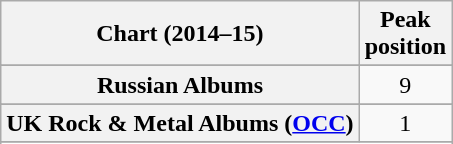<table class="wikitable sortable plainrowheaders" style="text-align:center;">
<tr>
<th>Chart (2014–15)</th>
<th>Peak<br>position</th>
</tr>
<tr>
</tr>
<tr>
</tr>
<tr>
</tr>
<tr>
</tr>
<tr>
</tr>
<tr>
</tr>
<tr>
</tr>
<tr>
</tr>
<tr>
</tr>
<tr>
</tr>
<tr>
</tr>
<tr>
</tr>
<tr>
</tr>
<tr>
</tr>
<tr>
</tr>
<tr>
</tr>
<tr>
</tr>
<tr>
<th scope="row">Russian Albums</th>
<td>9</td>
</tr>
<tr>
</tr>
<tr>
</tr>
<tr>
</tr>
<tr>
</tr>
<tr>
</tr>
<tr>
</tr>
<tr>
<th scope="row">UK Rock & Metal Albums (<a href='#'>OCC</a>)</th>
<td>1</td>
</tr>
<tr>
</tr>
<tr>
</tr>
<tr>
</tr>
<tr>
</tr>
</table>
